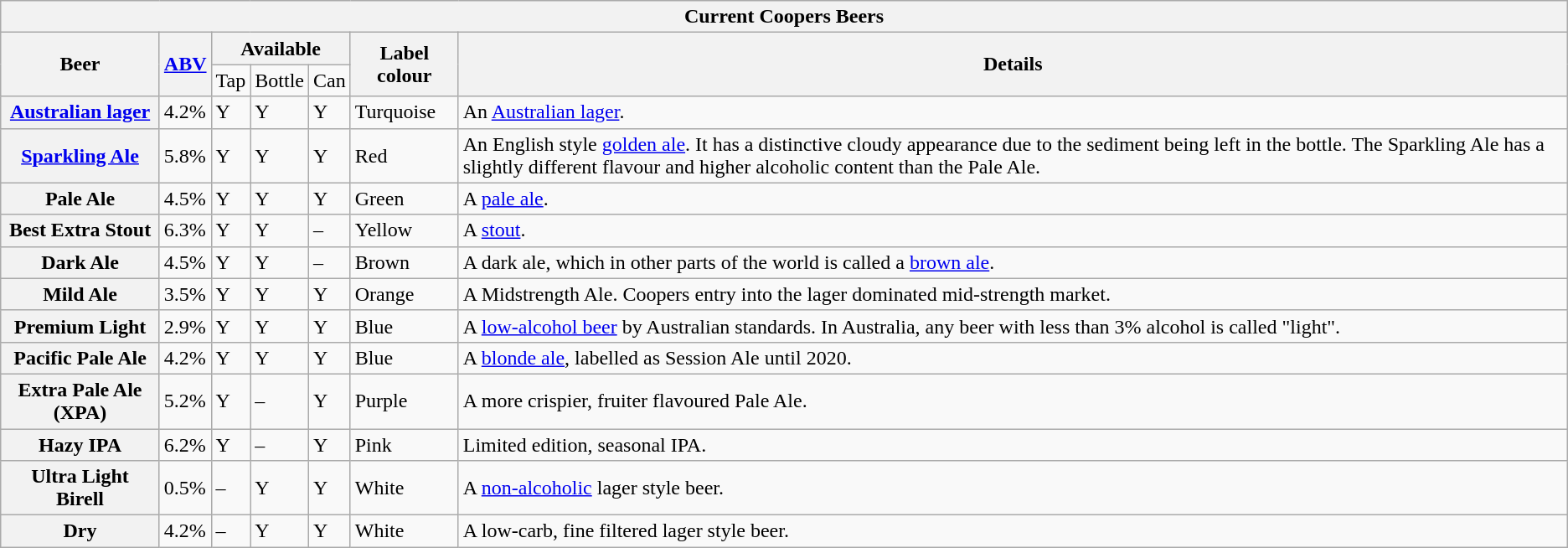<table class="wikitable">
<tr>
<th colspan=7>Current Coopers Beers </th>
</tr>
<tr>
<th rowspan=2>Beer</th>
<th rowspan=2><a href='#'>ABV</a></th>
<th colspan=3>Available</th>
<th rowspan=2>Label colour</th>
<th rowspan=2>Details</th>
</tr>
<tr>
<td>Tap</td>
<td>Bottle</td>
<td>Can</td>
</tr>
<tr>
<th><a href='#'>Australian lager</a></th>
<td>4.2%</td>
<td>Y</td>
<td>Y</td>
<td>Y</td>
<td>Turquoise</td>
<td>An <a href='#'>Australian lager</a>.</td>
</tr>
<tr>
<th><a href='#'>Sparkling Ale</a></th>
<td>5.8%</td>
<td>Y</td>
<td>Y</td>
<td>Y</td>
<td>Red</td>
<td>An English style <a href='#'>golden ale</a>. It has a distinctive cloudy appearance due to the sediment being left in the bottle. The Sparkling Ale has a slightly different flavour and higher alcoholic content than the Pale Ale.</td>
</tr>
<tr>
<th>Pale Ale</th>
<td>4.5%</td>
<td>Y</td>
<td>Y</td>
<td>Y</td>
<td>Green</td>
<td>A <a href='#'>pale ale</a>.</td>
</tr>
<tr>
<th>Best Extra Stout</th>
<td>6.3%</td>
<td>Y</td>
<td>Y</td>
<td>–</td>
<td>Yellow</td>
<td>A <a href='#'>stout</a>.</td>
</tr>
<tr>
<th>Dark Ale</th>
<td>4.5%</td>
<td>Y</td>
<td>Y</td>
<td>–</td>
<td>Brown</td>
<td>A dark ale, which in other parts of the world is called a <a href='#'>brown ale</a>.</td>
</tr>
<tr>
<th>Mild Ale</th>
<td>3.5%</td>
<td>Y</td>
<td>Y</td>
<td>Y</td>
<td>Orange</td>
<td>A Midstrength Ale. Coopers entry into the lager dominated mid-strength market.</td>
</tr>
<tr>
<th>Premium Light</th>
<td>2.9%</td>
<td>Y</td>
<td>Y</td>
<td>Y</td>
<td>Blue</td>
<td>A <a href='#'>low-alcohol beer</a> by Australian standards.  In Australia, any beer with less than 3% alcohol is called "light".</td>
</tr>
<tr>
<th>Pacific Pale Ale</th>
<td>4.2%</td>
<td>Y</td>
<td>Y</td>
<td>Y</td>
<td>Blue</td>
<td>A <a href='#'>blonde ale</a>, labelled as Session Ale until 2020.</td>
</tr>
<tr>
<th>Extra Pale Ale (XPA)</th>
<td>5.2%</td>
<td>Y</td>
<td>–</td>
<td>Y</td>
<td>Purple</td>
<td>A more crispier, fruiter flavoured Pale Ale.</td>
</tr>
<tr>
<th>Hazy IPA</th>
<td>6.2%</td>
<td>Y</td>
<td>–</td>
<td>Y</td>
<td>Pink</td>
<td>Limited edition, seasonal IPA.</td>
</tr>
<tr>
<th>Ultra Light Birell</th>
<td>0.5%</td>
<td>–</td>
<td>Y</td>
<td>Y</td>
<td>White</td>
<td>A <a href='#'>non-alcoholic</a> lager style beer.</td>
</tr>
<tr>
<th>Dry</th>
<td>4.2%</td>
<td>–</td>
<td>Y</td>
<td>Y</td>
<td>White</td>
<td>A low-carb, fine filtered lager style beer.</td>
</tr>
</table>
